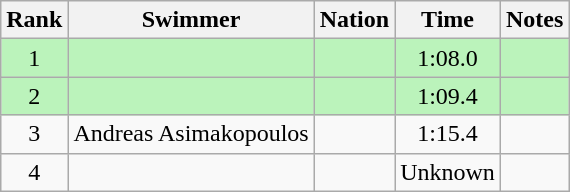<table class="wikitable sortable" style="text-align:center">
<tr>
<th>Rank</th>
<th>Swimmer</th>
<th>Nation</th>
<th>Time</th>
<th>Notes</th>
</tr>
<tr bgcolor=bbf3bb>
<td>1</td>
<td align=left></td>
<td align=left></td>
<td>1:08.0</td>
<td></td>
</tr>
<tr bgcolor=bbf3bb>
<td>2</td>
<td align=left></td>
<td align=left></td>
<td>1:09.4</td>
<td></td>
</tr>
<tr>
<td>3</td>
<td align=left>Andreas Asimakopoulos</td>
<td align=left></td>
<td>1:15.4</td>
<td></td>
</tr>
<tr>
<td>4</td>
<td align=left></td>
<td align=left></td>
<td>Unknown</td>
<td></td>
</tr>
</table>
